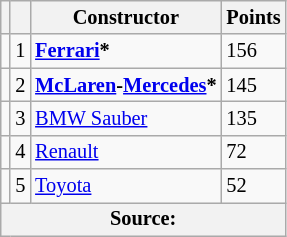<table class="wikitable" style="font-size: 85%;">
<tr>
<th></th>
<th></th>
<th>Constructor</th>
<th>Points</th>
</tr>
<tr>
<td></td>
<td align="center">1</td>
<td> <strong><a href='#'>Ferrari</a>*</strong></td>
<td>156</td>
</tr>
<tr>
<td></td>
<td align="center">2</td>
<td> <strong><a href='#'>McLaren</a>-<a href='#'>Mercedes</a>*</strong></td>
<td>145</td>
</tr>
<tr>
<td></td>
<td align="center">3</td>
<td> <a href='#'>BMW Sauber</a></td>
<td>135</td>
</tr>
<tr>
<td></td>
<td align="center">4</td>
<td> <a href='#'>Renault</a></td>
<td>72</td>
</tr>
<tr>
<td></td>
<td align="center">5</td>
<td> <a href='#'>Toyota</a></td>
<td>52</td>
</tr>
<tr>
<th colspan=4>Source:</th>
</tr>
</table>
